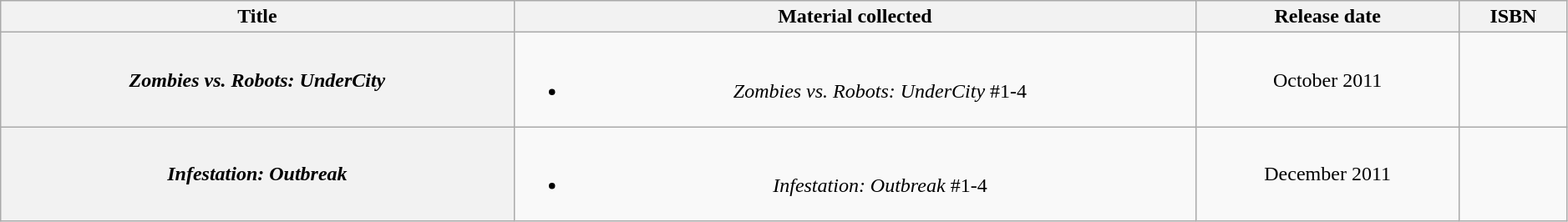<table class="wikitable" style="text-align:center;" width=99%>
<tr>
<th>Title</th>
<th>Material collected</th>
<th>Release date</th>
<th>ISBN</th>
</tr>
<tr>
<th><em>Zombies vs. Robots: UnderCity</em></th>
<td><br><ul><li><em>Zombies vs. Robots: UnderCity</em> #1-4</li></ul></td>
<td>October 2011</td>
<td></td>
</tr>
<tr>
<th><em>Infestation: Outbreak</em></th>
<td><br><ul><li><em>Infestation: Outbreak</em> #1-4</li></ul></td>
<td>December 2011</td>
<td></td>
</tr>
</table>
